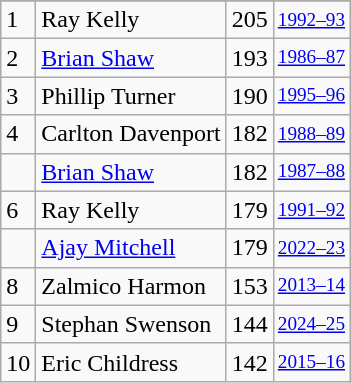<table class="wikitable">
<tr>
</tr>
<tr>
<td>1</td>
<td>Ray Kelly</td>
<td>205</td>
<td style="font-size:80%;"><a href='#'>1992–93</a></td>
</tr>
<tr>
<td>2</td>
<td><a href='#'>Brian Shaw</a></td>
<td>193</td>
<td style="font-size:80%;"><a href='#'>1986–87</a></td>
</tr>
<tr>
<td>3</td>
<td>Phillip Turner</td>
<td>190</td>
<td style="font-size:80%;"><a href='#'>1995–96</a></td>
</tr>
<tr>
<td>4</td>
<td>Carlton Davenport</td>
<td>182</td>
<td style="font-size:80%;"><a href='#'>1988–89</a></td>
</tr>
<tr>
<td></td>
<td><a href='#'>Brian Shaw</a></td>
<td>182</td>
<td style="font-size:80%;"><a href='#'>1987–88</a></td>
</tr>
<tr>
<td>6</td>
<td>Ray Kelly</td>
<td>179</td>
<td style="font-size:80%;"><a href='#'>1991–92</a></td>
</tr>
<tr>
<td></td>
<td><a href='#'>Ajay Mitchell</a></td>
<td>179</td>
<td style="font-size:80%;"><a href='#'>2022–23</a></td>
</tr>
<tr>
<td>8</td>
<td>Zalmico Harmon</td>
<td>153</td>
<td style="font-size:80%;"><a href='#'>2013–14</a></td>
</tr>
<tr>
<td>9</td>
<td>Stephan Swenson</td>
<td>144</td>
<td style="font-size:80%;"><a href='#'>2024–25</a></td>
</tr>
<tr>
<td>10</td>
<td>Eric Childress</td>
<td>142</td>
<td style="font-size:80%;"><a href='#'>2015–16</a></td>
</tr>
</table>
